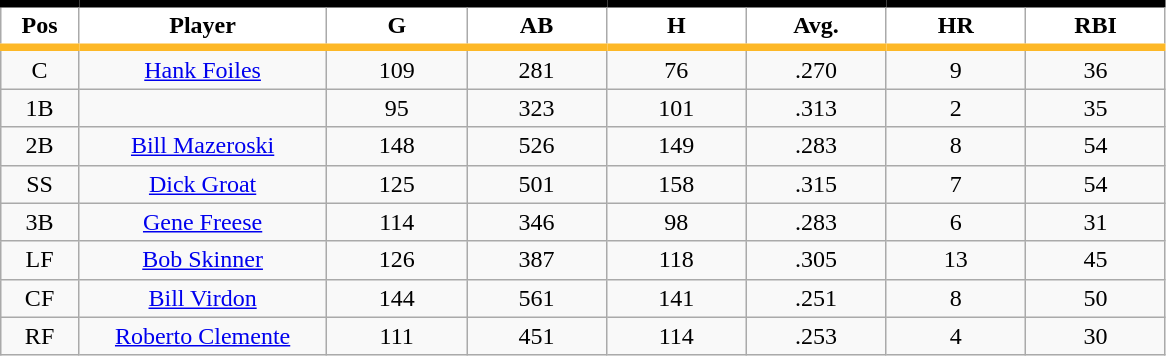<table class="wikitable sortable">
<tr>
<th style="background:#FFFFFF; border-top:#000000 5px solid; border-bottom:#FDB827 5px solid;" width="5%">Pos</th>
<th style="background:#FFFFFF; border-top:#000000 5px solid; border-bottom:#FDB827 5px solid;" width="16%">Player</th>
<th style="background:#FFFFFF; border-top:#000000 5px solid; border-bottom:#FDB827 5px solid;" width="9%">G</th>
<th style="background:#FFFFFF; border-top:#000000 5px solid; border-bottom:#FDB827 5px solid;" width="9%">AB</th>
<th style="background:#FFFFFF; border-top:#000000 5px solid; border-bottom:#FDB827 5px solid;" width="9%">H</th>
<th style="background:#FFFFFF; border-top:#000000 5px solid; border-bottom:#FDB827 5px solid;" width="9%">Avg.</th>
<th style="background:#FFFFFF; border-top:#000000 5px solid; border-bottom:#FDB827 5px solid;" width="9%">HR</th>
<th style="background:#FFFFFF; border-top:#000000 5px solid; border-bottom:#FDB827 5px solid;" width="9%">RBI</th>
</tr>
<tr align="center">
<td>C</td>
<td><a href='#'>Hank Foiles</a></td>
<td>109</td>
<td>281</td>
<td>76</td>
<td>.270</td>
<td>9</td>
<td>36</td>
</tr>
<tr align="center">
<td>1B</td>
<td></td>
<td>95</td>
<td>323</td>
<td>101</td>
<td>.313</td>
<td>2</td>
<td>35</td>
</tr>
<tr align="center">
<td>2B</td>
<td><a href='#'>Bill Mazeroski</a></td>
<td>148</td>
<td>526</td>
<td>149</td>
<td>.283</td>
<td>8</td>
<td>54</td>
</tr>
<tr align="center">
<td>SS</td>
<td><a href='#'>Dick Groat</a></td>
<td>125</td>
<td>501</td>
<td>158</td>
<td>.315</td>
<td>7</td>
<td>54</td>
</tr>
<tr align="center">
<td>3B</td>
<td><a href='#'>Gene Freese</a></td>
<td>114</td>
<td>346</td>
<td>98</td>
<td>.283</td>
<td>6</td>
<td>31</td>
</tr>
<tr align="center">
<td>LF</td>
<td><a href='#'>Bob Skinner</a></td>
<td>126</td>
<td>387</td>
<td>118</td>
<td>.305</td>
<td>13</td>
<td>45</td>
</tr>
<tr align="center">
<td>CF</td>
<td><a href='#'>Bill Virdon</a></td>
<td>144</td>
<td>561</td>
<td>141</td>
<td>.251</td>
<td>8</td>
<td>50</td>
</tr>
<tr align="center">
<td>RF</td>
<td><a href='#'>Roberto Clemente</a></td>
<td>111</td>
<td>451</td>
<td>114</td>
<td>.253</td>
<td>4</td>
<td>30</td>
</tr>
</table>
